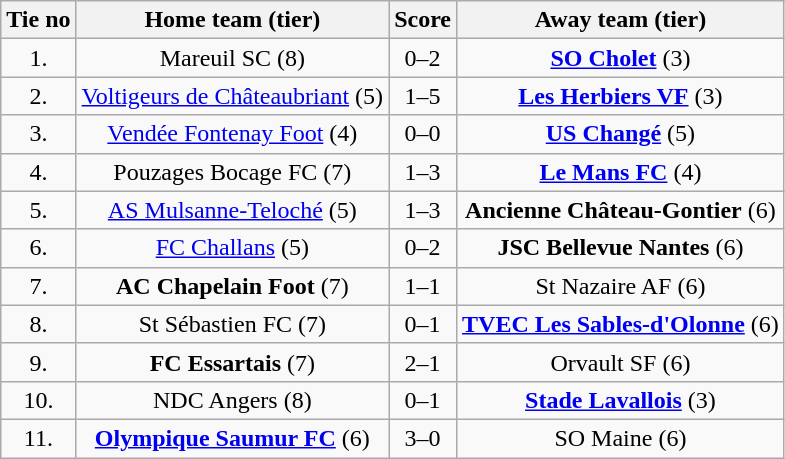<table class="wikitable" style="text-align: center">
<tr>
<th>Tie no</th>
<th>Home team (tier)</th>
<th>Score</th>
<th>Away team (tier)</th>
</tr>
<tr>
<td>1.</td>
<td>Mareuil SC (8)</td>
<td>0–2</td>
<td><strong><a href='#'>SO Cholet</a></strong> (3)</td>
</tr>
<tr>
<td>2.</td>
<td><a href='#'>Voltigeurs de Châteaubriant</a> (5)</td>
<td>1–5 </td>
<td><strong><a href='#'>Les Herbiers VF</a></strong> (3)</td>
</tr>
<tr>
<td>3.</td>
<td><a href='#'>Vendée Fontenay Foot</a> (4)</td>
<td>0–0 </td>
<td><strong><a href='#'>US Changé</a></strong> (5)</td>
</tr>
<tr>
<td>4.</td>
<td>Pouzages Bocage FC (7)</td>
<td>1–3 </td>
<td><strong><a href='#'>Le Mans FC</a></strong> (4)</td>
</tr>
<tr>
<td>5.</td>
<td><a href='#'>AS Mulsanne-Teloché</a> (5)</td>
<td>1–3</td>
<td><strong>Ancienne Château-Gontier</strong> (6)</td>
</tr>
<tr>
<td>6.</td>
<td><a href='#'>FC Challans</a> (5)</td>
<td>0–2</td>
<td><strong>JSC Bellevue Nantes</strong> (6)</td>
</tr>
<tr>
<td>7.</td>
<td><strong>AC Chapelain Foot</strong> (7)</td>
<td>1–1 </td>
<td>St Nazaire AF (6)</td>
</tr>
<tr>
<td>8.</td>
<td>St Sébastien FC (7)</td>
<td>0–1</td>
<td><strong><a href='#'>TVEC Les Sables-d'Olonne</a></strong> (6)</td>
</tr>
<tr>
<td>9.</td>
<td><strong>FC Essartais</strong> (7)</td>
<td>2–1</td>
<td>Orvault SF (6)</td>
</tr>
<tr>
<td>10.</td>
<td>NDC Angers (8)</td>
<td>0–1</td>
<td><strong><a href='#'>Stade Lavallois</a></strong> (3)</td>
</tr>
<tr>
<td>11.</td>
<td><strong><a href='#'>Olympique Saumur FC</a></strong> (6)</td>
<td>3–0</td>
<td>SO Maine (6)</td>
</tr>
</table>
